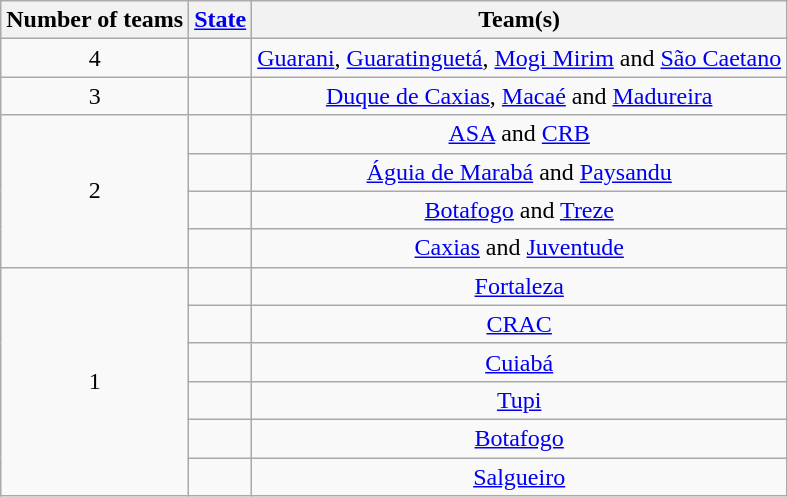<table class="wikitable" style="text-align:center">
<tr>
<th>Number of teams</th>
<th><a href='#'>State</a></th>
<th>Team(s)</th>
</tr>
<tr>
<td rowspan="1">4</td>
<td align="left"></td>
<td><a href='#'>Guarani</a>, <a href='#'>Guaratinguetá</a>, <a href='#'>Mogi Mirim</a> and <a href='#'>São Caetano</a></td>
</tr>
<tr>
<td rowspan="1">3</td>
<td align="left"></td>
<td><a href='#'>Duque de Caxias</a>, <a href='#'>Macaé</a> and <a href='#'>Madureira</a></td>
</tr>
<tr>
<td rowspan="4">2</td>
<td align="left"></td>
<td><a href='#'>ASA</a> and <a href='#'>CRB</a></td>
</tr>
<tr>
<td align="left"></td>
<td><a href='#'>Águia de Marabá</a> and <a href='#'>Paysandu</a></td>
</tr>
<tr>
<td align="left"></td>
<td><a href='#'>Botafogo</a> and <a href='#'>Treze</a></td>
</tr>
<tr>
<td align="left"></td>
<td><a href='#'>Caxias</a> and <a href='#'>Juventude</a></td>
</tr>
<tr>
<td rowspan="6">1</td>
<td align="left"></td>
<td><a href='#'>Fortaleza</a></td>
</tr>
<tr>
<td align="left"></td>
<td><a href='#'>CRAC</a></td>
</tr>
<tr>
<td align="left"></td>
<td><a href='#'>Cuiabá</a></td>
</tr>
<tr>
<td align="left"></td>
<td><a href='#'>Tupi</a></td>
</tr>
<tr>
<td align="left"></td>
<td><a href='#'>Botafogo</a></td>
</tr>
<tr>
<td align="left"></td>
<td><a href='#'>Salgueiro</a></td>
</tr>
</table>
